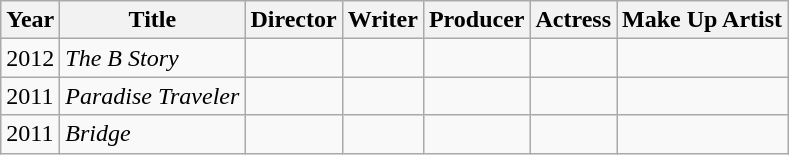<table class="wikitable sortable">
<tr>
<th>Year</th>
<th>Title</th>
<th>Director</th>
<th>Writer</th>
<th>Producer</th>
<th>Actress</th>
<th>Make Up Artist</th>
</tr>
<tr>
<td>2012</td>
<td><em>The B Story</em></td>
<td></td>
<td></td>
<td></td>
<td></td>
<td></td>
</tr>
<tr>
<td>2011</td>
<td><em>Paradise Traveler</em></td>
<td></td>
<td></td>
<td></td>
<td></td>
<td></td>
</tr>
<tr>
<td>2011</td>
<td><em>Bridge</em></td>
<td></td>
<td></td>
<td></td>
<td></td>
<td></td>
</tr>
</table>
